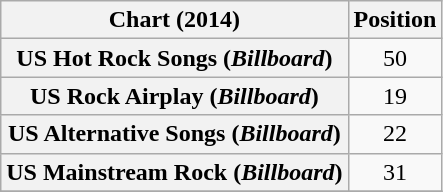<table class="wikitable plainrowheaders sortable">
<tr>
<th>Chart (2014)</th>
<th>Position</th>
</tr>
<tr>
<th scope="row">US Hot Rock Songs (<em>Billboard</em>)</th>
<td style="text-align:center;">50</td>
</tr>
<tr>
<th scope="row">US Rock Airplay (<em>Billboard</em>)</th>
<td style="text-align:center;">19</td>
</tr>
<tr>
<th scope="row">US Alternative Songs (<em>Billboard</em>)</th>
<td style="text-align:center;">22</td>
</tr>
<tr>
<th scope="row">US Mainstream Rock (<em>Billboard</em>)</th>
<td style="text-align:center;">31</td>
</tr>
<tr>
</tr>
</table>
